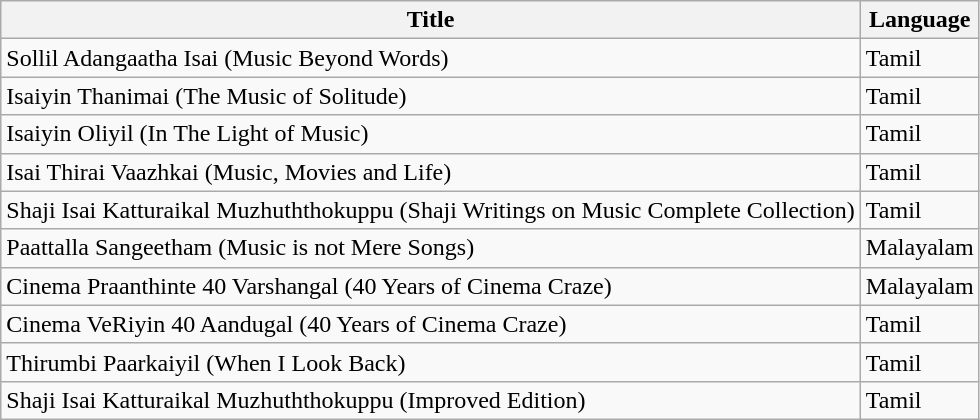<table class="wikitable">
<tr>
<th>Title</th>
<th>Language</th>
</tr>
<tr>
<td>Sollil Adangaatha Isai (Music Beyond Words)</td>
<td>Tamil</td>
</tr>
<tr>
<td>Isaiyin Thanimai (The Music of Solitude)</td>
<td>Tamil</td>
</tr>
<tr>
<td>Isaiyin Oliyil (In The Light of Music)</td>
<td>Tamil</td>
</tr>
<tr>
<td>Isai Thirai Vaazhkai (Music, Movies and Life)</td>
<td>Tamil</td>
</tr>
<tr>
<td>Shaji Isai Katturaikal Muzhuththokuppu (Shaji Writings on Music Complete Collection)</td>
<td>Tamil</td>
</tr>
<tr>
<td>Paattalla Sangeetham (Music is not Mere Songs)</td>
<td>Malayalam</td>
</tr>
<tr>
<td>Cinema Praanthinte 40 Varshangal (40 Years of Cinema Craze)</td>
<td>Malayalam</td>
</tr>
<tr>
<td>Cinema VeRiyin 40 Aandugal (40 Years of Cinema Craze)</td>
<td>Tamil</td>
</tr>
<tr>
<td>Thirumbi Paarkaiyil (When I Look Back)</td>
<td>Tamil</td>
</tr>
<tr>
<td>Shaji Isai Katturaikal Muzhuththokuppu (Improved Edition)</td>
<td>Tamil</td>
</tr>
</table>
